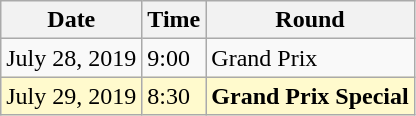<table class="wikitable">
<tr>
<th>Date</th>
<th>Time</th>
<th>Round</th>
</tr>
<tr>
<td>July 28, 2019</td>
<td>9:00</td>
<td>Grand Prix</td>
</tr>
<tr style=background:lemonchiffon>
<td>July 29, 2019</td>
<td>8:30</td>
<td><strong>Grand Prix Special</strong></td>
</tr>
</table>
